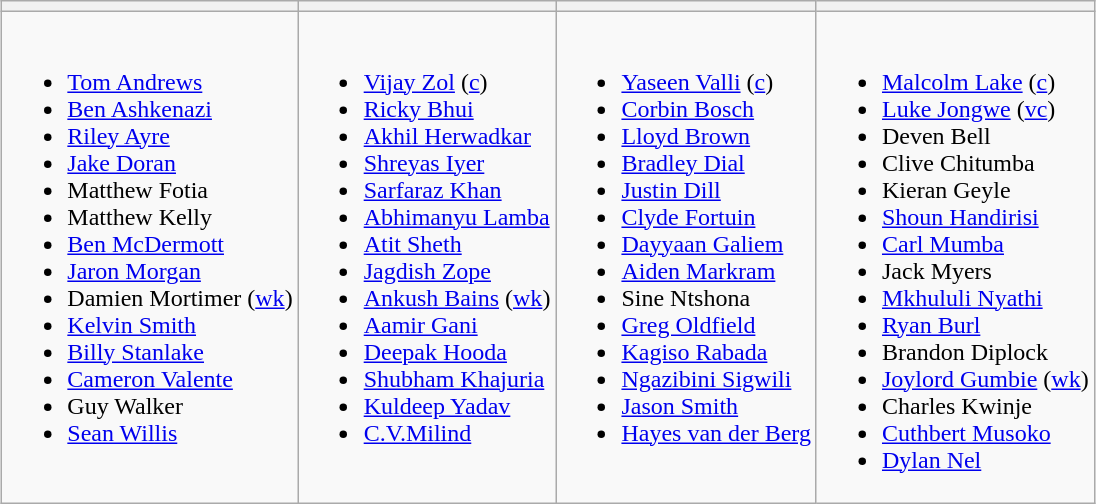<table class="wikitable" style="text-align:left; margin:auto">
<tr>
<th></th>
<th></th>
<th></th>
<th></th>
</tr>
<tr style="vertical-align:top">
<td><br><ul><li><a href='#'>Tom Andrews</a></li><li><a href='#'>Ben Ashkenazi</a></li><li><a href='#'>Riley Ayre</a></li><li><a href='#'>Jake Doran</a></li><li>Matthew Fotia</li><li>Matthew Kelly</li><li><a href='#'>Ben McDermott</a></li><li><a href='#'>Jaron Morgan</a></li><li>Damien Mortimer (<a href='#'>wk</a>)</li><li><a href='#'>Kelvin Smith</a></li><li><a href='#'>Billy Stanlake</a></li><li><a href='#'>Cameron Valente</a></li><li>Guy Walker</li><li><a href='#'>Sean Willis</a></li></ul></td>
<td><br><ul><li><a href='#'>Vijay Zol</a> (<a href='#'>c</a>)</li><li><a href='#'>Ricky Bhui</a></li><li><a href='#'>Akhil Herwadkar</a></li><li><a href='#'>Shreyas Iyer</a></li><li><a href='#'>Sarfaraz Khan</a></li><li><a href='#'>Abhimanyu Lamba</a></li><li><a href='#'>Atit Sheth</a></li><li><a href='#'>Jagdish Zope</a></li><li><a href='#'>Ankush Bains</a> (<a href='#'>wk</a>)</li><li><a href='#'>Aamir Gani</a></li><li><a href='#'>Deepak Hooda</a></li><li><a href='#'>Shubham Khajuria</a></li><li><a href='#'>Kuldeep Yadav</a></li><li><a href='#'>C.V.Milind</a></li></ul></td>
<td><br><ul><li><a href='#'>Yaseen Valli</a> (<a href='#'>c</a>)</li><li><a href='#'>Corbin Bosch</a></li><li><a href='#'>Lloyd Brown</a></li><li><a href='#'>Bradley Dial</a></li><li><a href='#'>Justin Dill</a></li><li><a href='#'>Clyde Fortuin</a></li><li><a href='#'>Dayyaan Galiem</a></li><li><a href='#'>Aiden Markram</a></li><li>Sine Ntshona</li><li><a href='#'>Greg Oldfield</a></li><li><a href='#'>Kagiso Rabada</a></li><li><a href='#'>Ngazibini Sigwili</a></li><li><a href='#'>Jason Smith</a></li><li><a href='#'>Hayes van der Berg</a></li></ul></td>
<td><br><ul><li><a href='#'>Malcolm Lake</a> (<a href='#'>c</a>)</li><li><a href='#'>Luke Jongwe</a> (<a href='#'>vc</a>)</li><li>Deven Bell</li><li>Clive Chitumba</li><li>Kieran Geyle</li><li><a href='#'>Shoun Handirisi</a></li><li><a href='#'>Carl Mumba</a></li><li>Jack Myers</li><li><a href='#'>Mkhululi Nyathi</a></li><li><a href='#'>Ryan Burl</a></li><li>Brandon Diplock</li><li><a href='#'>Joylord Gumbie</a> (<a href='#'>wk</a>)</li><li>Charles Kwinje</li><li><a href='#'>Cuthbert Musoko</a></li><li><a href='#'>Dylan Nel</a></li></ul></td>
</tr>
</table>
